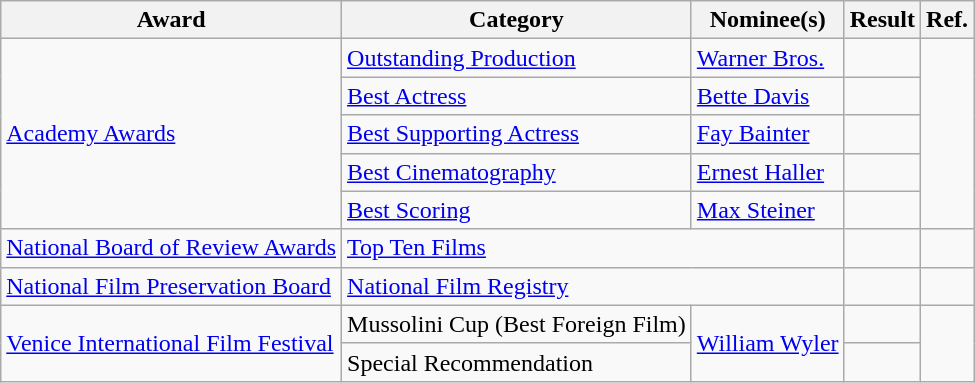<table class="wikitable plainrowheaders">
<tr>
<th>Award</th>
<th>Category</th>
<th>Nominee(s)</th>
<th>Result</th>
<th>Ref.</th>
</tr>
<tr>
<td rowspan="5"><a href='#'>Academy Awards</a></td>
<td><a href='#'>Outstanding Production</a></td>
<td><a href='#'>Warner Bros.</a></td>
<td></td>
<td align="center" rowspan="5"></td>
</tr>
<tr>
<td><a href='#'>Best Actress</a></td>
<td><a href='#'>Bette Davis</a></td>
<td></td>
</tr>
<tr>
<td><a href='#'>Best Supporting Actress</a></td>
<td><a href='#'>Fay Bainter</a></td>
<td></td>
</tr>
<tr>
<td><a href='#'>Best Cinematography</a></td>
<td><a href='#'>Ernest Haller</a></td>
<td></td>
</tr>
<tr>
<td><a href='#'>Best Scoring</a></td>
<td><a href='#'>Max Steiner</a></td>
<td></td>
</tr>
<tr>
<td><a href='#'>National Board of Review Awards</a></td>
<td colspan="2"><a href='#'>Top Ten Films</a></td>
<td></td>
<td align="center"></td>
</tr>
<tr>
<td><a href='#'>National Film Preservation Board</a></td>
<td colspan="2"><a href='#'>National Film Registry</a></td>
<td></td>
<td align="center"></td>
</tr>
<tr>
<td rowspan="2"><a href='#'>Venice International Film Festival</a></td>
<td>Mussolini Cup (Best Foreign Film)</td>
<td rowspan="2"><a href='#'>William Wyler</a></td>
<td></td>
<td align="center" rowspan="2"></td>
</tr>
<tr>
<td>Special Recommendation</td>
<td></td>
</tr>
</table>
